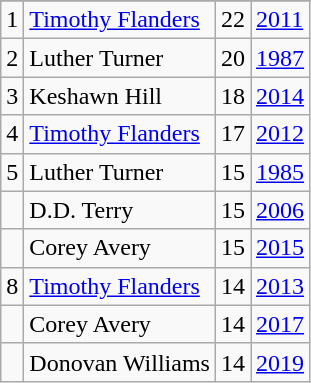<table class="wikitable">
<tr>
</tr>
<tr>
<td>1</td>
<td><a href='#'>Timothy Flanders</a></td>
<td>22</td>
<td><a href='#'>2011</a></td>
</tr>
<tr>
<td>2</td>
<td>Luther Turner</td>
<td>20</td>
<td><a href='#'>1987</a></td>
</tr>
<tr>
<td>3</td>
<td>Keshawn Hill</td>
<td>18</td>
<td><a href='#'>2014</a></td>
</tr>
<tr>
<td>4</td>
<td><a href='#'>Timothy Flanders</a></td>
<td>17</td>
<td><a href='#'>2012</a></td>
</tr>
<tr>
<td>5</td>
<td>Luther Turner</td>
<td>15</td>
<td><a href='#'>1985</a></td>
</tr>
<tr>
<td></td>
<td>D.D. Terry</td>
<td>15</td>
<td><a href='#'>2006</a></td>
</tr>
<tr>
<td></td>
<td>Corey Avery</td>
<td>15</td>
<td><a href='#'>2015</a></td>
</tr>
<tr>
<td>8</td>
<td><a href='#'>Timothy Flanders</a></td>
<td>14</td>
<td><a href='#'>2013</a></td>
</tr>
<tr>
<td></td>
<td>Corey Avery</td>
<td>14</td>
<td><a href='#'>2017</a></td>
</tr>
<tr>
<td></td>
<td>Donovan Williams</td>
<td>14</td>
<td><a href='#'>2019</a></td>
</tr>
</table>
